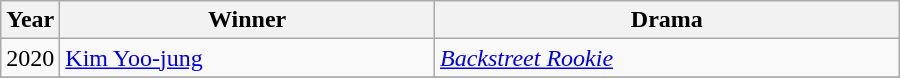<table class="wikitable" style="width:600px">
<tr>
<th width=10>Year</th>
<th>Winner</th>
<th>Drama</th>
</tr>
<tr>
<td>2020</td>
<td><a href='#'>Kim Yoo-jung</a></td>
<td><em><a href='#'>Backstreet Rookie</a></em></td>
</tr>
<tr>
</tr>
</table>
